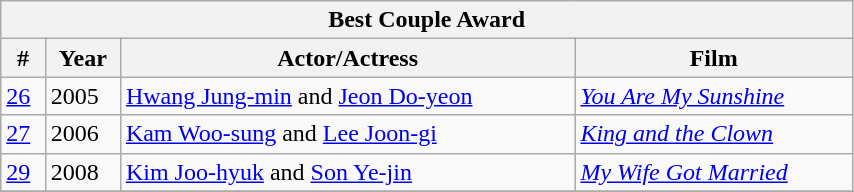<table class="wikitable collapsible collapsed" style="width:45%">
<tr>
<th colspan="4">Best Couple Award</th>
</tr>
<tr>
<th>#</th>
<th>Year</th>
<th>Actor/Actress</th>
<th>Film</th>
</tr>
<tr>
<td><a href='#'>26</a></td>
<td>2005</td>
<td><a href='#'>Hwang Jung-min</a> and <a href='#'>Jeon Do-yeon</a></td>
<td><em><a href='#'>You Are My Sunshine</a></em></td>
</tr>
<tr>
<td><a href='#'>27</a></td>
<td>2006</td>
<td><a href='#'>Kam Woo-sung</a> and <a href='#'>Lee Joon-gi</a></td>
<td><em><a href='#'>King and the Clown</a></em></td>
</tr>
<tr>
<td><a href='#'>29</a></td>
<td>2008</td>
<td><a href='#'>Kim Joo-hyuk</a> and <a href='#'>Son Ye-jin</a></td>
<td><em><a href='#'>My Wife Got Married</a></em></td>
</tr>
<tr>
</tr>
</table>
